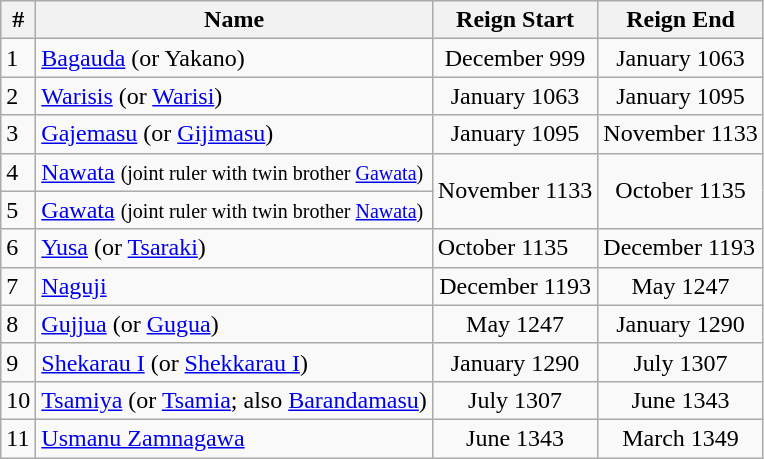<table class="wikitable">
<tr>
<th>#</th>
<th>Name</th>
<th>Reign Start</th>
<th>Reign End</th>
</tr>
<tr>
<td>1</td>
<td><a href='#'>Bagauda</a> (or Yakano)</td>
<td align="center">December 999</td>
<td align="center">January 1063</td>
</tr>
<tr>
<td>2</td>
<td><a href='#'>Warisis</a> (or <a href='#'>Warisi</a>)</td>
<td align="center">January 1063</td>
<td align="center">January 1095</td>
</tr>
<tr>
<td>3</td>
<td><a href='#'>Gajemasu</a> (or <a href='#'>Gijimasu</a>)</td>
<td align="center">January 1095</td>
<td align="center">November 1133</td>
</tr>
<tr>
<td>4</td>
<td><a href='#'>Nawata</a> <small>(joint ruler with twin brother <a href='#'>Gawata</a>)</small></td>
<td rowspan="2" align="center">November 1133</td>
<td rowspan="2" align="center">October 1135</td>
</tr>
<tr>
<td>5</td>
<td><a href='#'>Gawata</a> <small>(joint ruler with twin brother <a href='#'>Nawata</a>)</small></td>
</tr>
<tr>
<td>6</td>
<td><a href='#'>Yusa</a> (or <a href='#'>Tsaraki</a>)</td>
<td>October 1135</td>
<td>December 1193</td>
</tr>
<tr>
<td>7</td>
<td><a href='#'>Naguji</a></td>
<td align="center">December 1193</td>
<td align="center">May 1247</td>
</tr>
<tr>
<td>8</td>
<td><a href='#'>Gujjua</a> (or <a href='#'>Gugua</a>)</td>
<td align="center">May 1247</td>
<td align="center">January 1290</td>
</tr>
<tr>
<td>9</td>
<td><a href='#'>Shekarau I</a> (or <a href='#'>Shekkarau I</a>)</td>
<td align="center">January 1290</td>
<td align="center">July 1307</td>
</tr>
<tr>
<td>10</td>
<td><a href='#'>Tsamiya</a> (or <a href='#'>Tsamia</a>; also <a href='#'>Barandamasu</a>)</td>
<td align="center">July 1307</td>
<td align="center">June 1343</td>
</tr>
<tr>
<td>11</td>
<td><a href='#'>Usmanu Zamnagawa</a></td>
<td align="center">June 1343</td>
<td align="center">March 1349</td>
</tr>
</table>
